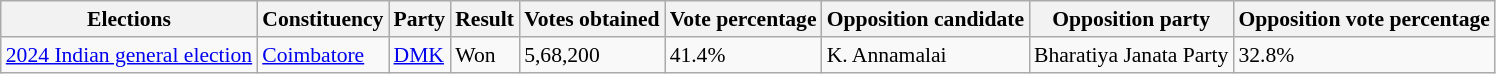<table class="sortable wikitable"style="font-size: 90%">
<tr>
<th>Elections</th>
<th>Constituency</th>
<th>Party</th>
<th>Result</th>
<th>Votes obtained</th>
<th>Vote percentage</th>
<th>Opposition candidate</th>
<th>Opposition party</th>
<th>Opposition vote percentage</th>
</tr>
<tr>
<td><a href='#'>2024 Indian general election</a></td>
<td><a href='#'>Coimbatore</a></td>
<td><a href='#'>DMK</a></td>
<td>Won</td>
<td>5,68,200</td>
<td>41.4%</td>
<td>K. Annamalai</td>
<td>Bharatiya Janata Party</td>
<td>32.8%</td>
</tr>
</table>
